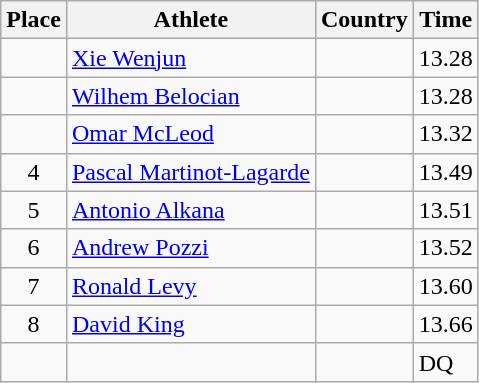<table class="wikitable">
<tr>
<th>Place</th>
<th>Athlete</th>
<th>Country</th>
<th>Time</th>
</tr>
<tr>
<td align=center></td>
<td><a href='#'>Xie Wenjun</a></td>
<td></td>
<td>13.28</td>
</tr>
<tr>
<td align=center></td>
<td><a href='#'>Wilhem Belocian</a></td>
<td></td>
<td>13.28</td>
</tr>
<tr>
<td align=center></td>
<td><a href='#'>Omar McLeod</a></td>
<td></td>
<td>13.32</td>
</tr>
<tr>
<td align=center>4</td>
<td><a href='#'>Pascal Martinot-Lagarde</a></td>
<td></td>
<td>13.49</td>
</tr>
<tr>
<td align=center>5</td>
<td><a href='#'>Antonio Alkana</a></td>
<td></td>
<td>13.51</td>
</tr>
<tr>
<td align=center>6</td>
<td><a href='#'>Andrew Pozzi</a></td>
<td></td>
<td>13.52</td>
</tr>
<tr>
<td align=center>7</td>
<td><a href='#'>Ronald Levy</a></td>
<td></td>
<td>13.60</td>
</tr>
<tr>
<td align=center>8</td>
<td><a href='#'>David King</a></td>
<td></td>
<td>13.66</td>
</tr>
<tr>
<td align=center></td>
<td></td>
<td></td>
<td>DQ</td>
</tr>
</table>
